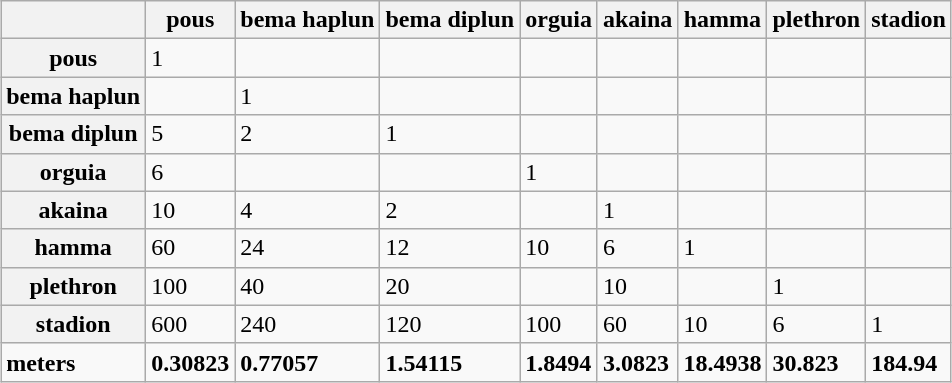<table class="wikitable" style="margin: 1em auto 1em auto">
<tr>
<th></th>
<th>pous</th>
<th>bema haplun</th>
<th>bema diplun</th>
<th>orguia</th>
<th>akaina</th>
<th>hamma</th>
<th>plethron</th>
<th>stadion</th>
</tr>
<tr>
<th>pous</th>
<td>1</td>
<td></td>
<td></td>
<td></td>
<td></td>
<td></td>
<td></td>
<td></td>
</tr>
<tr>
<th>bema haplun</th>
<td></td>
<td>1</td>
<td></td>
<td></td>
<td></td>
<td></td>
<td></td>
<td></td>
</tr>
<tr>
<th>bema diplun</th>
<td>5</td>
<td>2</td>
<td>1</td>
<td></td>
<td></td>
<td></td>
<td></td>
<td></td>
</tr>
<tr>
<th>orguia</th>
<td>6</td>
<td></td>
<td></td>
<td>1</td>
<td></td>
<td></td>
<td></td>
<td></td>
</tr>
<tr>
<th>akaina</th>
<td>10</td>
<td>4</td>
<td>2</td>
<td></td>
<td>1</td>
<td></td>
<td></td>
<td></td>
</tr>
<tr>
<th>hamma</th>
<td>60</td>
<td>24</td>
<td>12</td>
<td>10</td>
<td>6</td>
<td>1</td>
<td></td>
<td></td>
</tr>
<tr>
<th>plethron</th>
<td>100</td>
<td>40</td>
<td>20</td>
<td></td>
<td>10</td>
<td></td>
<td>1</td>
<td></td>
</tr>
<tr>
<th>stadion</th>
<td>600</td>
<td>240</td>
<td>120</td>
<td>100</td>
<td>60</td>
<td>10</td>
<td>6</td>
<td>1</td>
</tr>
<tr>
<td><strong>meters</strong></td>
<td><strong>0.30823</strong></td>
<td><strong>0.77057</strong></td>
<td><strong>1.54115</strong></td>
<td><strong>1.8494</strong></td>
<td><strong>3.0823</strong></td>
<td><strong>18.4938</strong></td>
<td><strong>30.823</strong></td>
<td><strong>184.94</strong></td>
</tr>
</table>
